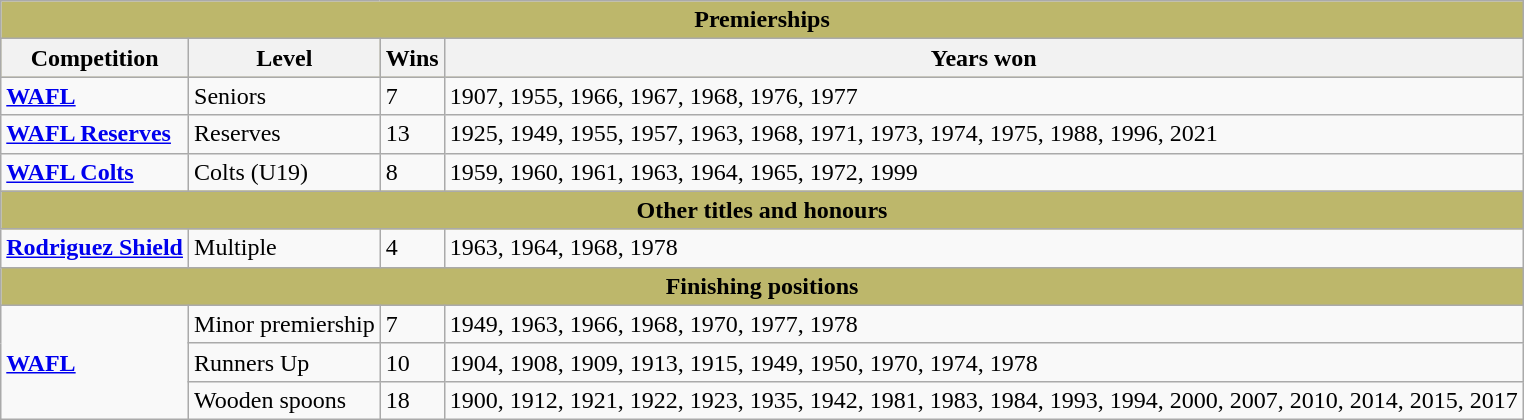<table class="wikitable">
<tr>
<td colspan="4" style="background:#bdb76b;" align="center"><strong>Premierships</strong></td>
</tr>
<tr style="background:#bdb76b;">
<th>Competition</th>
<th>Level</th>
<th>Wins</th>
<th>Years won</th>
</tr>
<tr>
<td><strong><a href='#'>WAFL</a></strong></td>
<td>Seniors</td>
<td>7</td>
<td>1907, 1955, 1966, 1967, 1968, 1976, 1977</td>
</tr>
<tr>
<td><strong><a href='#'>WAFL Reserves</a></strong></td>
<td>Reserves</td>
<td>13</td>
<td>1925, 1949, 1955, 1957, 1963, 1968, 1971, 1973, 1974, 1975, 1988, 1996, 2021</td>
</tr>
<tr>
<td><strong><a href='#'>WAFL Colts</a></strong></td>
<td>Colts (U19)</td>
<td>8</td>
<td>1959, 1960, 1961, 1963, 1964, 1965, 1972, 1999</td>
</tr>
<tr>
<td colspan="4" style="background:#bdb76b;" align="center"><strong>Other titles and honours</strong></td>
</tr>
<tr>
<td><strong><a href='#'>Rodriguez Shield</a></strong></td>
<td>Multiple</td>
<td>4</td>
<td>1963, 1964, 1968, 1978</td>
</tr>
<tr>
<td colspan="4" style="background:#bdb76b;" align="center"><strong>Finishing positions</strong></td>
</tr>
<tr>
<td rowspan=3 scope="row" style="text-align: left"><strong><a href='#'>WAFL</a></strong></td>
<td>Minor premiership</td>
<td>7</td>
<td>1949, 1963, 1966, 1968, 1970, 1977, 1978</td>
</tr>
<tr>
<td>Runners Up</td>
<td>10</td>
<td>1904, 1908, 1909, 1913, 1915, 1949, 1950, 1970, 1974, 1978</td>
</tr>
<tr>
<td>Wooden spoons</td>
<td>18</td>
<td>1900, 1912, 1921, 1922, 1923, 1935, 1942, 1981, 1983, 1984, 1993, 1994, 2000, 2007, 2010, 2014, 2015, 2017</td>
</tr>
</table>
